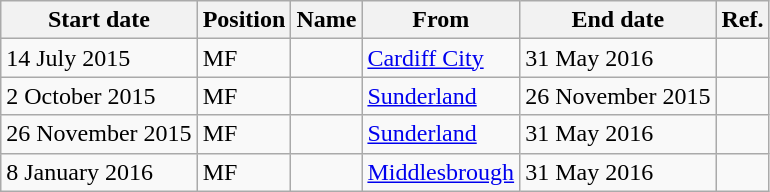<table class="wikitable sortable">
<tr>
<th>Start date</th>
<th>Position</th>
<th>Name</th>
<th>From</th>
<th>End date</th>
<th class=unsortable>Ref.</th>
</tr>
<tr>
<td>14 July 2015</td>
<td>MF</td>
<td></td>
<td><a href='#'>Cardiff City</a></td>
<td>31 May 2016</td>
<td></td>
</tr>
<tr>
<td>2 October 2015</td>
<td>MF</td>
<td></td>
<td><a href='#'>Sunderland</a></td>
<td>26 November 2015</td>
<td></td>
</tr>
<tr>
<td>26 November 2015</td>
<td>MF</td>
<td></td>
<td><a href='#'>Sunderland</a></td>
<td>31 May 2016</td>
<td></td>
</tr>
<tr>
<td>8 January 2016</td>
<td>MF</td>
<td></td>
<td><a href='#'>Middlesbrough</a></td>
<td>31 May 2016</td>
<td></td>
</tr>
</table>
